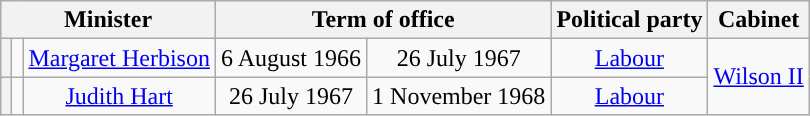<table class="wikitable" style="text-align:center">
<tr style="height:1em">
<th colspan=3>Minister</th>
<th colspan=2>Term of office</th>
<th>Political party</th>
<th>Cabinet</th>
</tr>
<tr style="height:1em">
<th style="background-color:"></th>
<td></td>
<td><a href='#'>Margaret Herbison</a></td>
<td>6 August 1966</td>
<td>26 July 1967</td>
<td><a href='#'>Labour</a></td>
<td rowspan="2" ><a href='#'>Wilson II</a></td>
</tr>
<tr style="height:1em">
<th style="background-color:"></th>
<td></td>
<td><a href='#'>Judith Hart</a></td>
<td>26 July 1967</td>
<td>1 November 1968</td>
<td><a href='#'>Labour</a></td>
</tr>
</table>
